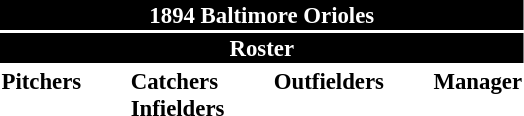<table class="toccolours" style="font-size: 95%;">
<tr>
<th colspan="10" style="background-color: black; color: white; text-align: center;">1894 Baltimore Orioles</th>
</tr>
<tr>
<td colspan="10" style="background-color: black; color: white; text-align: center;"><strong>Roster</strong></td>
</tr>
<tr>
<td valign="top"><strong>Pitchers</strong><br>







</td>
<td width="25px"></td>
<td valign="top"><strong>Catchers</strong><br>

<strong>Infielders</strong>




</td>
<td width="25px"></td>
<td valign="top"><strong>Outfielders</strong><br>


</td>
<td width="25px"></td>
<td valign="top"><strong>Manager</strong><br></td>
</tr>
</table>
